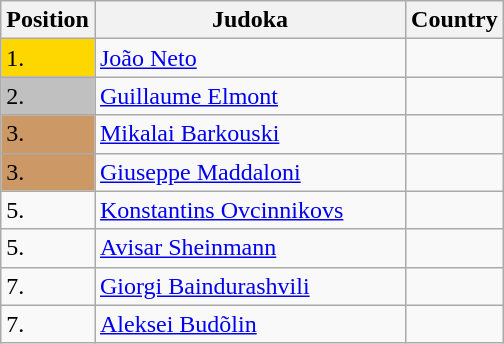<table class=wikitable>
<tr>
<th width=10>Position</th>
<th width=200>Judoka</th>
<th>Country</th>
</tr>
<tr>
<td bgcolor=gold>1.</td>
<td><a href='#'>João Neto</a></td>
<td></td>
</tr>
<tr>
<td bgcolor="silver">2.</td>
<td><a href='#'>Guillaume Elmont</a></td>
<td></td>
</tr>
<tr>
<td bgcolor="CC9966">3.</td>
<td><a href='#'>Mikalai Barkouski</a></td>
<td></td>
</tr>
<tr>
<td bgcolor="CC9966">3.</td>
<td><a href='#'>Giuseppe Maddaloni</a></td>
<td></td>
</tr>
<tr>
<td>5.</td>
<td><a href='#'>Konstantins Ovcinnikovs</a></td>
<td></td>
</tr>
<tr>
<td>5.</td>
<td><a href='#'>Avisar Sheinmann</a></td>
<td></td>
</tr>
<tr>
<td>7.</td>
<td><a href='#'>Giorgi Baindurashvili</a></td>
<td></td>
</tr>
<tr>
<td>7.</td>
<td><a href='#'>Aleksei Budõlin</a></td>
<td></td>
</tr>
</table>
